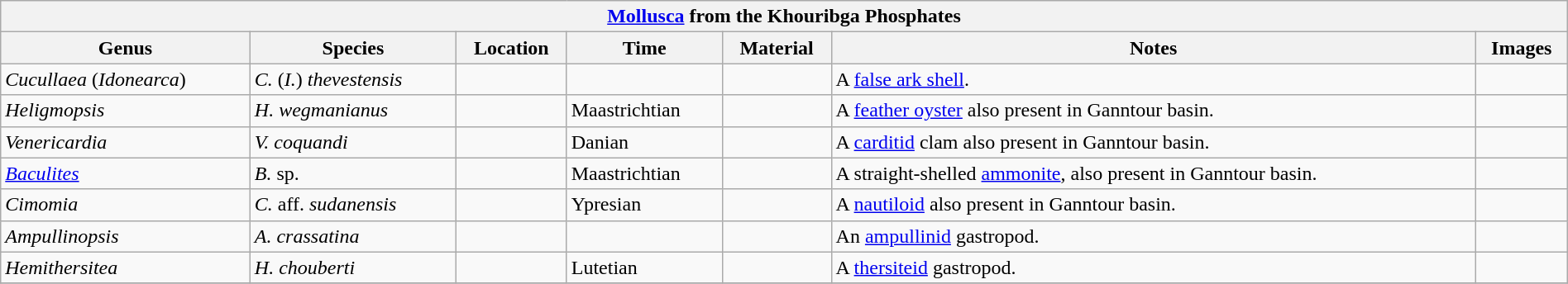<table class="wikitable"  style="margin:auto; width:100%;">
<tr>
<th colspan="7" align="center"><strong><a href='#'>Mollusca</a> from the Khouribga Phosphates</strong></th>
</tr>
<tr>
<th>Genus</th>
<th>Species</th>
<th>Location</th>
<th>Time</th>
<th>Material</th>
<th>Notes</th>
<th>Images</th>
</tr>
<tr>
<td><em>Cucullaea</em> (<em>Idonearca</em>)</td>
<td><em>C.</em> (<em>I.</em>) <em>thevestensis</em></td>
<td></td>
<td></td>
<td></td>
<td>A <a href='#'>false ark shell</a>.</td>
<td></td>
</tr>
<tr>
<td><em>Heligmopsis</em></td>
<td><em>H. wegmanianus</em></td>
<td></td>
<td>Maastrichtian</td>
<td></td>
<td>A <a href='#'>feather oyster</a> also present in Ganntour basin.</td>
<td></td>
</tr>
<tr>
<td><em>Venericardia</em></td>
<td><em>V. coquandi</em></td>
<td></td>
<td>Danian</td>
<td></td>
<td>A <a href='#'>carditid</a> clam also present in Ganntour basin.</td>
<td></td>
</tr>
<tr>
<td><em><a href='#'>Baculites</a></em></td>
<td><em>B.</em> sp.</td>
<td></td>
<td>Maastrichtian</td>
<td></td>
<td>A straight-shelled <a href='#'>ammonite</a>, also present in Ganntour basin.</td>
<td></td>
</tr>
<tr>
<td><em>Cimomia</em></td>
<td><em>C.</em> aff. <em>sudanensis</em></td>
<td></td>
<td>Ypresian</td>
<td></td>
<td>A <a href='#'>nautiloid</a> also present in Ganntour basin.</td>
<td></td>
</tr>
<tr>
<td><em>Ampullinopsis</em></td>
<td><em>A. crassatina</em></td>
<td></td>
<td></td>
<td></td>
<td>An <a href='#'>ampullinid</a> gastropod.</td>
<td></td>
</tr>
<tr>
<td><em>Hemithersitea</em></td>
<td><em>H. chouberti</em></td>
<td></td>
<td>Lutetian</td>
<td></td>
<td>A <a href='#'>thersiteid</a> gastropod.</td>
<td></td>
</tr>
<tr>
</tr>
</table>
